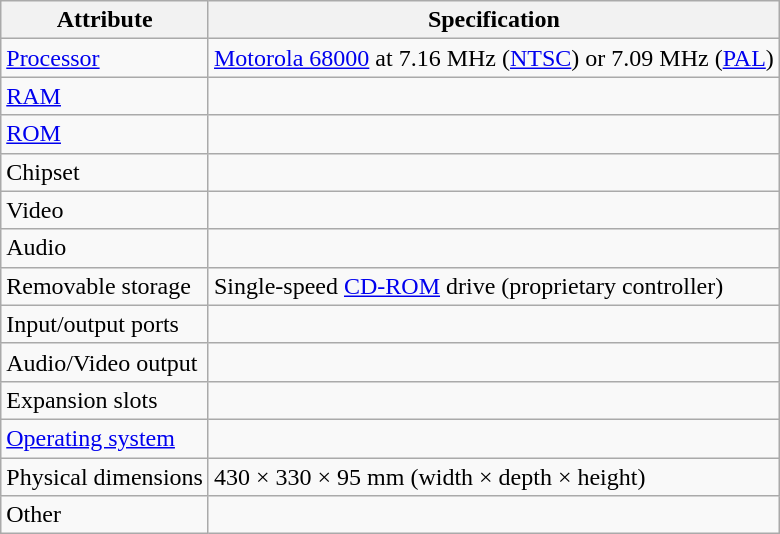<table class="wikitable">
<tr>
<th>Attribute</th>
<th>Specification</th>
</tr>
<tr>
<td><a href='#'>Processor</a></td>
<td><a href='#'>Motorola 68000</a> at 7.16 MHz (<a href='#'>NTSC</a>) or 7.09 MHz (<a href='#'>PAL</a>)</td>
</tr>
<tr>
<td><a href='#'>RAM</a></td>
<td></td>
</tr>
<tr>
<td><a href='#'>ROM</a></td>
<td></td>
</tr>
<tr>
<td>Chipset</td>
<td></td>
</tr>
<tr>
<td>Video</td>
<td></td>
</tr>
<tr>
<td>Audio</td>
<td></td>
</tr>
<tr>
<td>Removable storage</td>
<td>Single-speed <a href='#'>CD-ROM</a> drive (proprietary controller)</td>
</tr>
<tr>
<td>Input/output ports</td>
<td></td>
</tr>
<tr>
<td>Audio/Video output</td>
<td></td>
</tr>
<tr>
<td>Expansion slots</td>
<td></td>
</tr>
<tr>
<td><a href='#'>Operating system</a></td>
<td></td>
</tr>
<tr>
<td>Physical dimensions</td>
<td>430 × 330 × 95 mm (width × depth × height)</td>
</tr>
<tr>
<td>Other</td>
<td></td>
</tr>
</table>
